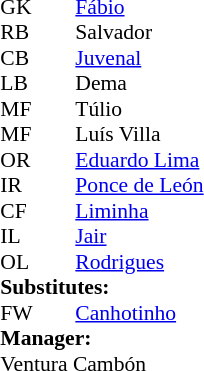<table cellspacing="0" cellpadding="0" style="font-size:90%; margin:0.2em auto;">
<tr>
<th width="25"></th>
<th width="25"></th>
</tr>
<tr>
<td>GK</td>
<td><strong> </strong></td>
<td> <a href='#'>Fábio</a></td>
</tr>
<tr>
<td>RB</td>
<td><strong> </strong></td>
<td> Salvador</td>
</tr>
<tr>
<td>CB</td>
<td><strong> </strong></td>
<td> <a href='#'>Juvenal</a></td>
</tr>
<tr>
<td>LB</td>
<td><strong> </strong></td>
<td> Dema</td>
</tr>
<tr>
<td>MF</td>
<td><strong> </strong></td>
<td> Túlio</td>
</tr>
<tr>
<td>MF</td>
<td><strong> </strong></td>
<td> Luís Villa</td>
</tr>
<tr>
<td>OR</td>
<td><strong> </strong></td>
<td> <a href='#'>Eduardo Lima</a></td>
</tr>
<tr>
<td>IR</td>
<td><strong> </strong></td>
<td> <a href='#'>Ponce de León</a></td>
<td></td>
<td></td>
</tr>
<tr>
<td>CF</td>
<td><strong> </strong></td>
<td> <a href='#'>Liminha</a></td>
</tr>
<tr>
<td>IL</td>
<td><strong> </strong></td>
<td> <a href='#'>Jair</a></td>
</tr>
<tr>
<td>OL</td>
<td><strong> </strong></td>
<td> <a href='#'>Rodrigues</a></td>
</tr>
<tr>
<td colspan=3><strong>Substitutes:</strong></td>
</tr>
<tr>
<td>FW</td>
<td><strong> </strong></td>
<td> <a href='#'>Canhotinho</a></td>
<td></td>
<td></td>
</tr>
<tr>
<td colspan=3><strong>Manager:</strong></td>
</tr>
<tr>
<td colspan=4> Ventura Cambón</td>
</tr>
</table>
